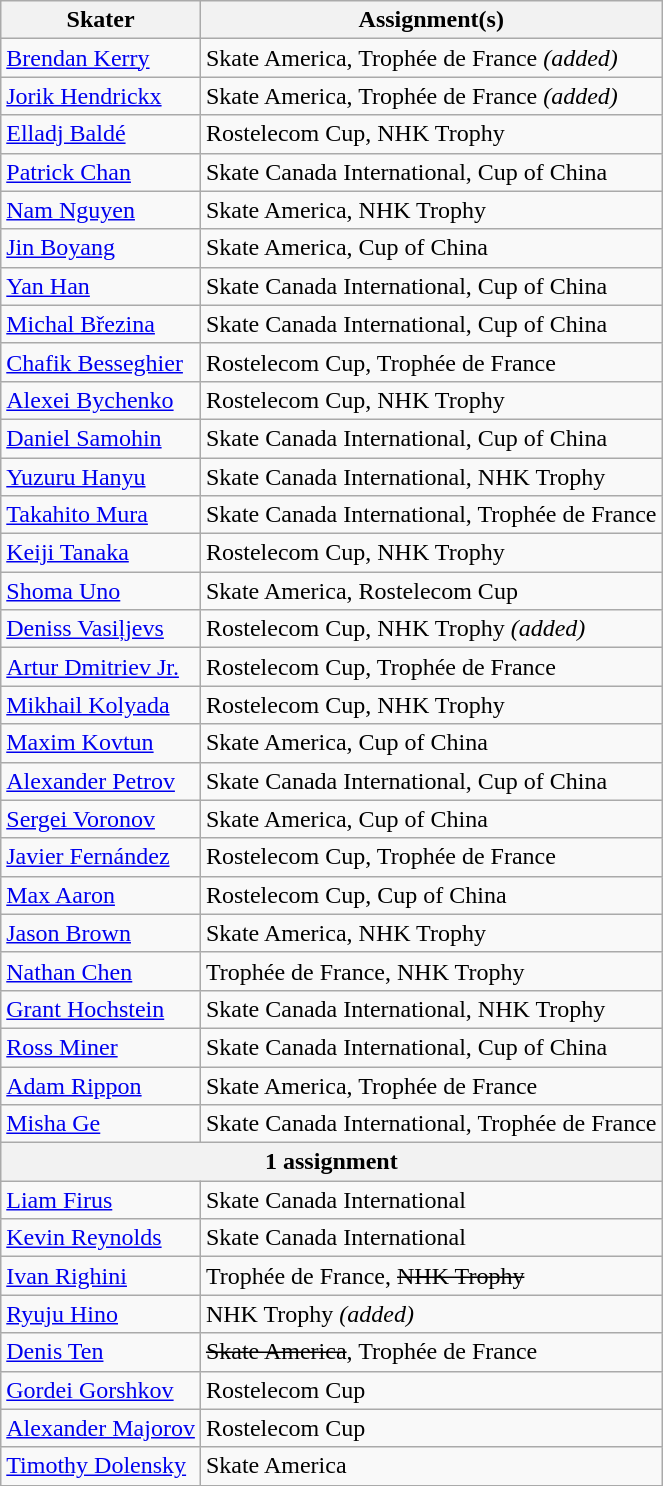<table class="wikitable">
<tr>
<th>Skater</th>
<th>Assignment(s)</th>
</tr>
<tr>
<td> <a href='#'>Brendan Kerry</a></td>
<td>Skate America, Trophée de France <em>(added)</em></td>
</tr>
<tr>
<td> <a href='#'>Jorik Hendrickx</a></td>
<td>Skate America, Trophée de France <em>(added)</em></td>
</tr>
<tr>
<td> <a href='#'>Elladj Baldé</a></td>
<td>Rostelecom Cup, NHK Trophy</td>
</tr>
<tr>
<td> <a href='#'>Patrick Chan</a></td>
<td>Skate Canada International, Cup of China</td>
</tr>
<tr>
<td> <a href='#'>Nam Nguyen</a></td>
<td>Skate America, NHK Trophy</td>
</tr>
<tr>
<td> <a href='#'>Jin Boyang</a></td>
<td>Skate America, Cup of China</td>
</tr>
<tr>
<td> <a href='#'>Yan Han</a></td>
<td>Skate Canada International, Cup of China</td>
</tr>
<tr>
<td> <a href='#'>Michal Březina</a></td>
<td>Skate Canada International, Cup of China</td>
</tr>
<tr>
<td> <a href='#'>Chafik Besseghier</a></td>
<td>Rostelecom Cup, Trophée de France</td>
</tr>
<tr>
<td> <a href='#'>Alexei Bychenko</a></td>
<td>Rostelecom Cup, NHK Trophy</td>
</tr>
<tr>
<td> <a href='#'>Daniel Samohin</a></td>
<td>Skate Canada International, Cup of China</td>
</tr>
<tr>
<td> <a href='#'>Yuzuru Hanyu</a></td>
<td>Skate Canada International, NHK Trophy</td>
</tr>
<tr>
<td> <a href='#'>Takahito Mura</a></td>
<td>Skate Canada International, Trophée de France</td>
</tr>
<tr>
<td> <a href='#'>Keiji Tanaka</a></td>
<td>Rostelecom Cup, NHK Trophy</td>
</tr>
<tr>
<td> <a href='#'>Shoma Uno</a></td>
<td>Skate America, Rostelecom Cup</td>
</tr>
<tr>
<td> <a href='#'>Deniss Vasiļjevs</a></td>
<td>Rostelecom Cup, NHK Trophy <em>(added)</em></td>
</tr>
<tr>
<td> <a href='#'>Artur Dmitriev Jr.</a></td>
<td>Rostelecom Cup, Trophée de France</td>
</tr>
<tr>
<td> <a href='#'>Mikhail Kolyada</a></td>
<td>Rostelecom Cup, NHK Trophy</td>
</tr>
<tr>
<td> <a href='#'>Maxim Kovtun</a></td>
<td>Skate America, Cup of China</td>
</tr>
<tr>
<td> <a href='#'>Alexander Petrov</a></td>
<td>Skate Canada International, Cup of China</td>
</tr>
<tr>
<td> <a href='#'>Sergei Voronov</a></td>
<td>Skate America, Cup of China</td>
</tr>
<tr>
<td> <a href='#'>Javier Fernández</a></td>
<td>Rostelecom Cup, Trophée de France</td>
</tr>
<tr>
<td> <a href='#'>Max Aaron</a></td>
<td>Rostelecom Cup, Cup of China</td>
</tr>
<tr>
<td> <a href='#'>Jason Brown</a></td>
<td>Skate America, NHK Trophy</td>
</tr>
<tr>
<td> <a href='#'>Nathan Chen</a></td>
<td>Trophée de France, NHK Trophy</td>
</tr>
<tr>
<td> <a href='#'>Grant Hochstein</a></td>
<td>Skate Canada International, NHK Trophy</td>
</tr>
<tr>
<td> <a href='#'>Ross Miner</a></td>
<td>Skate Canada International, Cup of China</td>
</tr>
<tr>
<td> <a href='#'>Adam Rippon</a></td>
<td>Skate America, Trophée de France</td>
</tr>
<tr>
<td> <a href='#'>Misha Ge</a></td>
<td>Skate Canada International, Trophée de France</td>
</tr>
<tr>
<th colspan="2">1 assignment</th>
</tr>
<tr>
<td> <a href='#'>Liam Firus</a></td>
<td>Skate Canada International</td>
</tr>
<tr>
<td> <a href='#'>Kevin Reynolds</a></td>
<td>Skate Canada International</td>
</tr>
<tr>
<td> <a href='#'>Ivan Righini</a></td>
<td>Trophée de France, <s>NHK Trophy</s></td>
</tr>
<tr>
<td> <a href='#'>Ryuju Hino</a></td>
<td>NHK Trophy <em>(added)</em></td>
</tr>
<tr>
<td> <a href='#'>Denis Ten</a></td>
<td><s>Skate America</s>, Trophée de France</td>
</tr>
<tr>
<td> <a href='#'>Gordei Gorshkov</a></td>
<td>Rostelecom Cup</td>
</tr>
<tr>
<td> <a href='#'>Alexander Majorov</a></td>
<td>Rostelecom Cup</td>
</tr>
<tr>
<td> <a href='#'>Timothy Dolensky</a></td>
<td>Skate America</td>
</tr>
</table>
